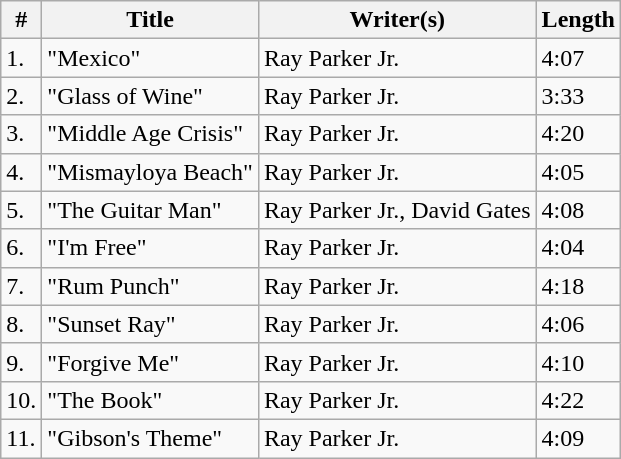<table class="wikitable">
<tr>
<th>#</th>
<th>Title</th>
<th>Writer(s)</th>
<th>Length</th>
</tr>
<tr>
<td>1.</td>
<td>"Mexico"</td>
<td>Ray Parker Jr.</td>
<td>4:07</td>
</tr>
<tr>
<td>2.</td>
<td>"Glass of Wine"</td>
<td>Ray Parker Jr.</td>
<td>3:33</td>
</tr>
<tr>
<td>3.</td>
<td>"Middle Age Crisis"</td>
<td>Ray Parker Jr.</td>
<td>4:20</td>
</tr>
<tr>
<td>4.</td>
<td>"Mismayloya Beach"</td>
<td>Ray Parker Jr.</td>
<td>4:05</td>
</tr>
<tr>
<td>5.</td>
<td>"The Guitar Man"</td>
<td>Ray Parker Jr., David Gates</td>
<td>4:08</td>
</tr>
<tr>
<td>6.</td>
<td>"I'm Free"</td>
<td>Ray Parker Jr.</td>
<td>4:04</td>
</tr>
<tr>
<td>7.</td>
<td>"Rum Punch"</td>
<td>Ray Parker Jr.</td>
<td>4:18</td>
</tr>
<tr>
<td>8.</td>
<td>"Sunset Ray"</td>
<td>Ray Parker Jr.</td>
<td>4:06</td>
</tr>
<tr>
<td>9.</td>
<td>"Forgive Me"</td>
<td>Ray Parker Jr.</td>
<td>4:10</td>
</tr>
<tr>
<td>10.</td>
<td>"The Book"</td>
<td>Ray Parker Jr.</td>
<td>4:22</td>
</tr>
<tr>
<td>11.</td>
<td>"Gibson's Theme"</td>
<td>Ray Parker Jr.</td>
<td>4:09</td>
</tr>
</table>
